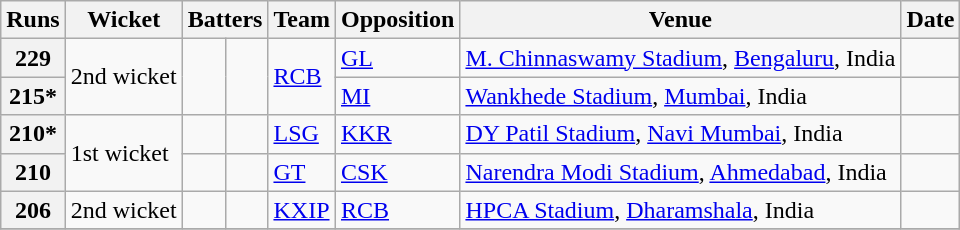<table class="wikitable">
<tr>
<th>Runs</th>
<th>Wicket</th>
<th colspan="2">Batters</th>
<th>Team</th>
<th>Opposition</th>
<th>Venue</th>
<th>Date</th>
</tr>
<tr>
<th>229</th>
<td rowspan=2>2nd wicket</td>
<td rowspan=2></td>
<td rowspan=2></td>
<td rowspan=2><a href='#'>RCB</a></td>
<td><a href='#'>GL</a></td>
<td><a href='#'>M. Chinnaswamy Stadium</a>, <a href='#'>Bengaluru</a>, India</td>
<td></td>
</tr>
<tr>
<th>215*</th>
<td><a href='#'>MI</a></td>
<td><a href='#'>Wankhede Stadium</a>, <a href='#'>Mumbai</a>, India</td>
<td></td>
</tr>
<tr>
<th>210*</th>
<td rowspan=2>1st wicket</td>
<td></td>
<td></td>
<td><a href='#'>LSG</a></td>
<td><a href='#'>KKR</a></td>
<td><a href='#'>DY Patil Stadium</a>, <a href='#'>Navi Mumbai</a>, India</td>
<td></td>
</tr>
<tr>
<th>210</th>
<td></td>
<td></td>
<td><a href='#'>GT</a></td>
<td><a href='#'>CSK</a></td>
<td><a href='#'>Narendra Modi Stadium</a>, <a href='#'>Ahmedabad</a>, India</td>
<td></td>
</tr>
<tr>
<th>206</th>
<td>2nd wicket</td>
<td></td>
<td></td>
<td><a href='#'>KXIP</a></td>
<td><a href='#'>RCB</a></td>
<td><a href='#'>HPCA Stadium</a>, <a href='#'>Dharamshala</a>, India</td>
<td></td>
</tr>
<tr>
</tr>
</table>
